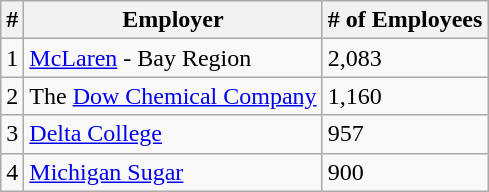<table class="wikitable">
<tr>
<th>#</th>
<th>Employer</th>
<th># of Employees</th>
</tr>
<tr>
<td>1</td>
<td><a href='#'>McLaren</a> - Bay Region</td>
<td>2,083</td>
</tr>
<tr>
<td>2</td>
<td>The <a href='#'>Dow Chemical Company</a></td>
<td>1,160</td>
</tr>
<tr>
<td>3</td>
<td><a href='#'>Delta College</a></td>
<td>957</td>
</tr>
<tr>
<td>4</td>
<td><a href='#'>Michigan Sugar</a></td>
<td>900</td>
</tr>
</table>
